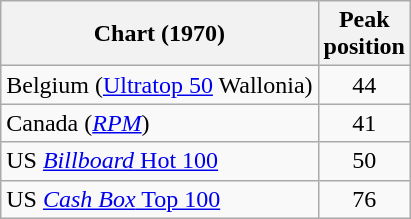<table class="wikitable sortable">
<tr>
<th>Chart (1970)</th>
<th>Peak<br>position</th>
</tr>
<tr>
<td>Belgium (<a href='#'>Ultratop 50</a> Wallonia)</td>
<td style="text-align:center;">44</td>
</tr>
<tr>
<td>Canada (<a href='#'><em>RPM</em></a>)</td>
<td style="text-align:center;">41</td>
</tr>
<tr>
<td>US <a href='#'><em>Billboard</em> Hot 100</a></td>
<td style="text-align:center;">50</td>
</tr>
<tr>
<td>US <a href='#'><em>Cash Box</em> Top 100</a></td>
<td style="text-align:center;">76</td>
</tr>
</table>
